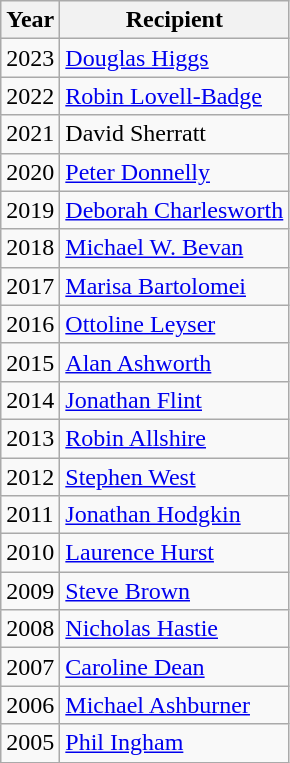<table class="wikitable sortable">
<tr>
<th>Year</th>
<th>Recipient</th>
</tr>
<tr>
<td>2023</td>
<td><a href='#'>Douglas Higgs</a></td>
</tr>
<tr>
<td>2022</td>
<td><a href='#'>Robin Lovell-Badge</a></td>
</tr>
<tr>
<td>2021</td>
<td>David Sherratt</td>
</tr>
<tr>
<td>2020</td>
<td><a href='#'>Peter Donnelly</a></td>
</tr>
<tr>
<td>2019</td>
<td><a href='#'>Deborah Charlesworth</a></td>
</tr>
<tr>
<td>2018</td>
<td><a href='#'>Michael W. Bevan</a></td>
</tr>
<tr>
<td>2017</td>
<td><a href='#'>Marisa Bartolomei</a></td>
</tr>
<tr>
<td>2016</td>
<td><a href='#'>Ottoline Leyser</a></td>
</tr>
<tr>
<td>2015</td>
<td><a href='#'>Alan Ashworth</a></td>
</tr>
<tr>
<td>2014</td>
<td><a href='#'>Jonathan Flint</a></td>
</tr>
<tr>
<td>2013</td>
<td><a href='#'>Robin Allshire</a></td>
</tr>
<tr>
<td>2012</td>
<td><a href='#'>Stephen West</a></td>
</tr>
<tr>
<td>2011</td>
<td><a href='#'>Jonathan Hodgkin</a></td>
</tr>
<tr>
<td>2010</td>
<td><a href='#'>Laurence Hurst</a></td>
</tr>
<tr>
<td>2009</td>
<td><a href='#'>Steve Brown</a></td>
</tr>
<tr>
<td>2008</td>
<td><a href='#'>Nicholas Hastie</a></td>
</tr>
<tr>
<td>2007</td>
<td><a href='#'>Caroline Dean</a></td>
</tr>
<tr>
<td>2006</td>
<td><a href='#'>Michael Ashburner</a></td>
</tr>
<tr>
<td>2005</td>
<td><a href='#'>Phil Ingham</a></td>
</tr>
</table>
